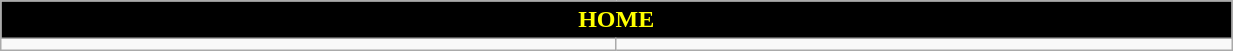<table class="wikitable collapsible collapsed" style="width:65%">
<tr>
<th colspan=7 ! style="color:yellow; background:black">HOME</th>
</tr>
<tr>
<td></td>
<td></td>
</tr>
</table>
